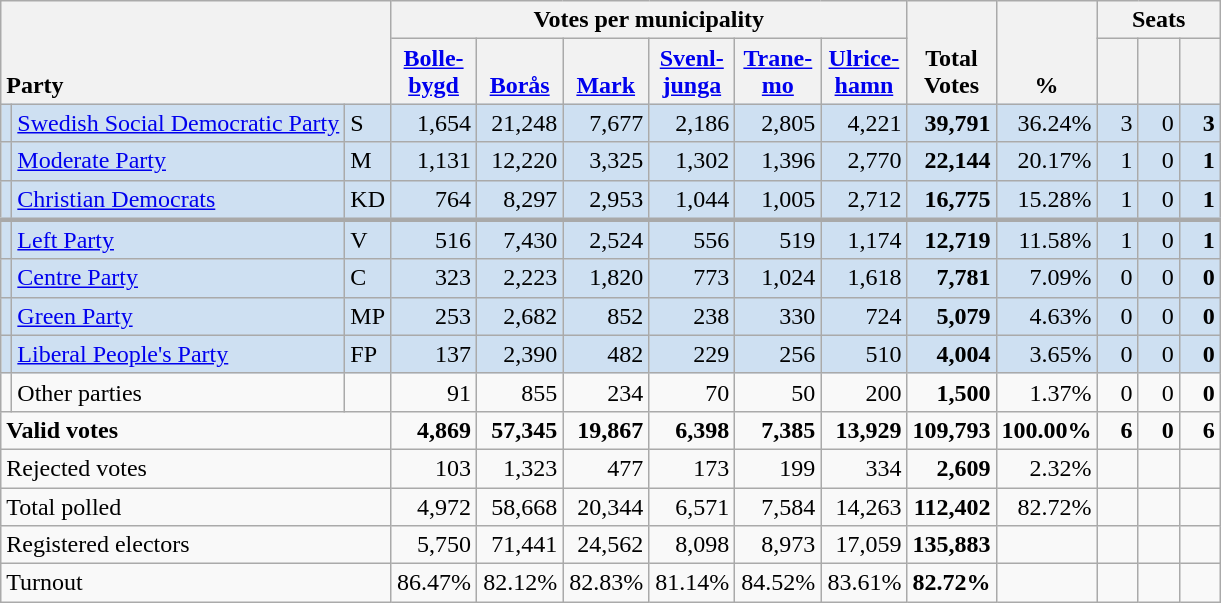<table class="wikitable" border="1" style="text-align:right;">
<tr>
<th style="text-align:left;" valign=bottom rowspan=2 colspan=3>Party</th>
<th colspan=6>Votes per municipality</th>
<th align=center valign=bottom rowspan=2 width="50">Total Votes</th>
<th align=center valign=bottom rowspan=2 width="50">%</th>
<th colspan=3>Seats</th>
</tr>
<tr>
<th align=center valign=bottom width="50"><a href='#'>Bolle- bygd</a></th>
<th align=center valign=bottom width="50"><a href='#'>Borås</a></th>
<th align=center valign=bottom width="50"><a href='#'>Mark</a></th>
<th align=center valign=bottom width="50"><a href='#'>Svenl- junga</a></th>
<th align=center valign=bottom width="50"><a href='#'>Trane- mo</a></th>
<th align=center valign=bottom width="50"><a href='#'>Ulrice- hamn</a></th>
<th align=center valign=bottom width="20"><small></small></th>
<th align=center valign=bottom width="20"><small><a href='#'></a></small></th>
<th align=center valign=bottom width="20"><small></small></th>
</tr>
<tr style="background:#CEE0F2;">
<td></td>
<td align=left style="white-space: nowrap;"><a href='#'>Swedish Social Democratic Party</a></td>
<td align=left>S</td>
<td>1,654</td>
<td>21,248</td>
<td>7,677</td>
<td>2,186</td>
<td>2,805</td>
<td>4,221</td>
<td><strong>39,791</strong></td>
<td>36.24%</td>
<td>3</td>
<td>0</td>
<td><strong>3</strong></td>
</tr>
<tr style="background:#CEE0F2;">
<td></td>
<td align=left><a href='#'>Moderate Party</a></td>
<td align=left>M</td>
<td>1,131</td>
<td>12,220</td>
<td>3,325</td>
<td>1,302</td>
<td>1,396</td>
<td>2,770</td>
<td><strong>22,144</strong></td>
<td>20.17%</td>
<td>1</td>
<td>0</td>
<td><strong>1</strong></td>
</tr>
<tr style="background:#CEE0F2;">
<td></td>
<td align=left><a href='#'>Christian Democrats</a></td>
<td align=left>KD</td>
<td>764</td>
<td>8,297</td>
<td>2,953</td>
<td>1,044</td>
<td>1,005</td>
<td>2,712</td>
<td><strong>16,775</strong></td>
<td>15.28%</td>
<td>1</td>
<td>0</td>
<td><strong>1</strong></td>
</tr>
<tr style="background:#CEE0F2; border-top:3px solid darkgray;">
<td></td>
<td align=left><a href='#'>Left Party</a></td>
<td align=left>V</td>
<td>516</td>
<td>7,430</td>
<td>2,524</td>
<td>556</td>
<td>519</td>
<td>1,174</td>
<td><strong>12,719</strong></td>
<td>11.58%</td>
<td>1</td>
<td>0</td>
<td><strong>1</strong></td>
</tr>
<tr style="background:#CEE0F2;">
<td></td>
<td align=left><a href='#'>Centre Party</a></td>
<td align=left>C</td>
<td>323</td>
<td>2,223</td>
<td>1,820</td>
<td>773</td>
<td>1,024</td>
<td>1,618</td>
<td><strong>7,781</strong></td>
<td>7.09%</td>
<td>0</td>
<td>0</td>
<td><strong>0</strong></td>
</tr>
<tr style="background:#CEE0F2;">
<td></td>
<td align=left><a href='#'>Green Party</a></td>
<td align=left>MP</td>
<td>253</td>
<td>2,682</td>
<td>852</td>
<td>238</td>
<td>330</td>
<td>724</td>
<td><strong>5,079</strong></td>
<td>4.63%</td>
<td>0</td>
<td>0</td>
<td><strong>0</strong></td>
</tr>
<tr style="background:#CEE0F2;">
<td></td>
<td align=left><a href='#'>Liberal People's Party</a></td>
<td align=left>FP</td>
<td>137</td>
<td>2,390</td>
<td>482</td>
<td>229</td>
<td>256</td>
<td>510</td>
<td><strong>4,004</strong></td>
<td>3.65%</td>
<td>0</td>
<td>0</td>
<td><strong>0</strong></td>
</tr>
<tr>
<td></td>
<td align=left>Other parties</td>
<td></td>
<td>91</td>
<td>855</td>
<td>234</td>
<td>70</td>
<td>50</td>
<td>200</td>
<td><strong>1,500</strong></td>
<td>1.37%</td>
<td>0</td>
<td>0</td>
<td><strong>0</strong></td>
</tr>
<tr style="font-weight:bold">
<td align=left colspan=3>Valid votes</td>
<td>4,869</td>
<td>57,345</td>
<td>19,867</td>
<td>6,398</td>
<td>7,385</td>
<td>13,929</td>
<td>109,793</td>
<td>100.00%</td>
<td>6</td>
<td>0</td>
<td>6</td>
</tr>
<tr>
<td align=left colspan=3>Rejected votes</td>
<td>103</td>
<td>1,323</td>
<td>477</td>
<td>173</td>
<td>199</td>
<td>334</td>
<td><strong>2,609</strong></td>
<td>2.32%</td>
<td></td>
<td></td>
<td></td>
</tr>
<tr>
<td align=left colspan=3>Total polled</td>
<td>4,972</td>
<td>58,668</td>
<td>20,344</td>
<td>6,571</td>
<td>7,584</td>
<td>14,263</td>
<td><strong>112,402</strong></td>
<td>82.72%</td>
<td></td>
<td></td>
<td></td>
</tr>
<tr>
<td align=left colspan=3>Registered electors</td>
<td>5,750</td>
<td>71,441</td>
<td>24,562</td>
<td>8,098</td>
<td>8,973</td>
<td>17,059</td>
<td><strong>135,883</strong></td>
<td></td>
<td></td>
<td></td>
<td></td>
</tr>
<tr>
<td align=left colspan=3>Turnout</td>
<td>86.47%</td>
<td>82.12%</td>
<td>82.83%</td>
<td>81.14%</td>
<td>84.52%</td>
<td>83.61%</td>
<td><strong>82.72%</strong></td>
<td></td>
<td></td>
<td></td>
<td></td>
</tr>
</table>
